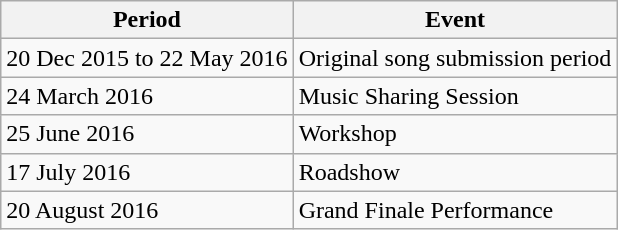<table class="wikitable sortable">
<tr>
<th>Period</th>
<th>Event</th>
</tr>
<tr>
<td>20 Dec 2015 to 22 May 2016</td>
<td>Original song submission period</td>
</tr>
<tr>
<td>24 March 2016</td>
<td>Music Sharing Session</td>
</tr>
<tr>
<td>25 June 2016</td>
<td>Workshop</td>
</tr>
<tr>
<td>17 July 2016</td>
<td>Roadshow</td>
</tr>
<tr>
<td>20 August 2016</td>
<td>Grand Finale Performance</td>
</tr>
</table>
